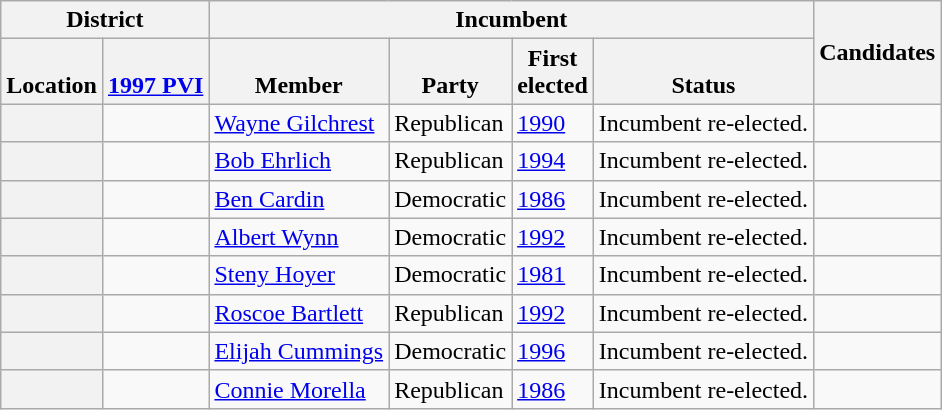<table class="wikitable sortable">
<tr>
<th colspan=2>District</th>
<th colspan=4>Incumbent</th>
<th rowspan=2 class="unsortable">Candidates</th>
</tr>
<tr valign=bottom>
<th>Location</th>
<th><a href='#'>1997 PVI</a></th>
<th>Member</th>
<th>Party</th>
<th>First<br>elected</th>
<th>Status</th>
</tr>
<tr>
<th></th>
<td></td>
<td><a href='#'>Wayne Gilchrest</a></td>
<td>Republican</td>
<td><a href='#'>1990</a></td>
<td>Incumbent re-elected.</td>
<td nowrap></td>
</tr>
<tr>
<th></th>
<td></td>
<td><a href='#'>Bob Ehrlich</a></td>
<td>Republican</td>
<td><a href='#'>1994</a></td>
<td>Incumbent re-elected.</td>
<td nowrap></td>
</tr>
<tr>
<th></th>
<td></td>
<td><a href='#'>Ben Cardin</a></td>
<td>Democratic</td>
<td><a href='#'>1986</a></td>
<td>Incumbent re-elected.</td>
<td nowrap></td>
</tr>
<tr>
<th></th>
<td></td>
<td><a href='#'>Albert Wynn</a></td>
<td>Democratic</td>
<td><a href='#'>1992</a></td>
<td>Incumbent re-elected.</td>
<td nowrap></td>
</tr>
<tr>
<th></th>
<td></td>
<td><a href='#'>Steny Hoyer</a></td>
<td>Democratic</td>
<td><a href='#'>1981</a></td>
<td>Incumbent re-elected.</td>
<td nowrap></td>
</tr>
<tr>
<th></th>
<td></td>
<td><a href='#'>Roscoe Bartlett</a></td>
<td>Republican</td>
<td><a href='#'>1992</a></td>
<td>Incumbent re-elected.</td>
<td nowrap></td>
</tr>
<tr>
<th></th>
<td></td>
<td><a href='#'>Elijah Cummings</a></td>
<td>Democratic</td>
<td><a href='#'>1996</a></td>
<td>Incumbent re-elected.</td>
<td nowrap></td>
</tr>
<tr>
<th></th>
<td></td>
<td><a href='#'>Connie Morella</a></td>
<td>Republican</td>
<td><a href='#'>1986</a></td>
<td>Incumbent re-elected.</td>
<td nowrap></td>
</tr>
</table>
